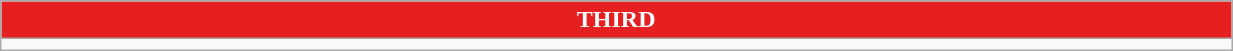<table class="wikitable collapsible collapsed" style="width:65%">
<tr>
<th colspan=5 ! style="color:white; background:#E62020">THIRD</th>
</tr>
<tr>
<td></td>
</tr>
</table>
